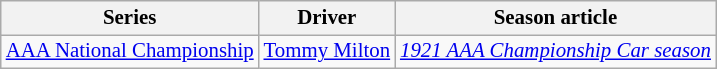<table class="wikitable" style="font-size: 87%;">
<tr>
<th>Series</th>
<th>Driver</th>
<th>Season article</th>
</tr>
<tr>
<td><a href='#'>AAA National Championship</a></td>
<td> <a href='#'>Tommy Milton</a></td>
<td><em><a href='#'>1921 AAA Championship Car season</a></em></td>
</tr>
</table>
